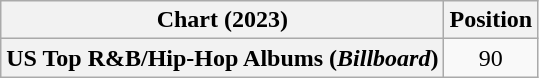<table class="wikitable sortable plainrowheaders" style="text-align:center">
<tr>
<th scope="col">Chart (2023)</th>
<th scope="col">Position</th>
</tr>
<tr>
<th scope="row">US Top R&B/Hip-Hop Albums (<em>Billboard</em>)</th>
<td>90</td>
</tr>
</table>
